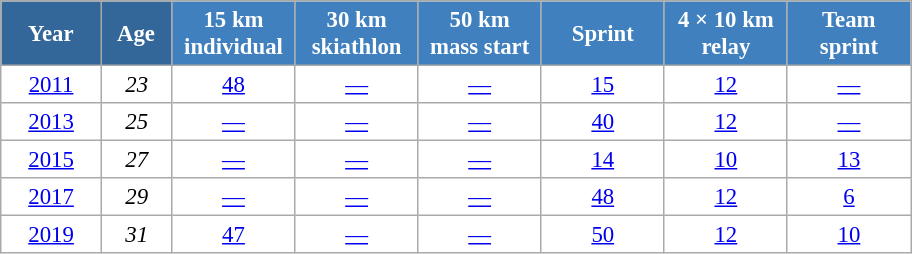<table class="wikitable" style="font-size:95%; text-align:center; border:grey solid 1px; border-collapse:collapse; background:#ffffff;">
<tr>
<th style="background-color:#369; color:white; width:60px;"> Year </th>
<th style="background-color:#369; color:white; width:40px;"> Age </th>
<th style="background-color:#4180be; color:white; width:75px;"> 15 km <br> individual </th>
<th style="background-color:#4180be; color:white; width:75px;"> 30 km <br> skiathlon </th>
<th style="background-color:#4180be; color:white; width:75px;"> 50 km <br> mass start </th>
<th style="background-color:#4180be; color:white; width:75px;"> Sprint </th>
<th style="background-color:#4180be; color:white; width:75px;"> 4 × 10 km <br> relay </th>
<th style="background-color:#4180be; color:white; width:75px;"> Team <br> sprint </th>
</tr>
<tr>
<td><a href='#'>2011</a></td>
<td><em>23</em></td>
<td><a href='#'>48</a></td>
<td><a href='#'>—</a></td>
<td><a href='#'>—</a></td>
<td><a href='#'>15</a></td>
<td><a href='#'>12</a></td>
<td><a href='#'>—</a></td>
</tr>
<tr>
<td><a href='#'>2013</a></td>
<td><em>25</em></td>
<td><a href='#'>—</a></td>
<td><a href='#'>—</a></td>
<td><a href='#'>—</a></td>
<td><a href='#'>40</a></td>
<td><a href='#'>12</a></td>
<td><a href='#'>—</a></td>
</tr>
<tr>
<td><a href='#'>2015</a></td>
<td><em>27</em></td>
<td><a href='#'>—</a></td>
<td><a href='#'>—</a></td>
<td><a href='#'>—</a></td>
<td><a href='#'>14</a></td>
<td><a href='#'>10</a></td>
<td><a href='#'>13</a></td>
</tr>
<tr>
<td><a href='#'>2017</a></td>
<td><em>29</em></td>
<td><a href='#'>—</a></td>
<td><a href='#'>—</a></td>
<td><a href='#'>—</a></td>
<td><a href='#'>48</a></td>
<td><a href='#'>12</a></td>
<td><a href='#'>6</a></td>
</tr>
<tr>
<td><a href='#'>2019</a></td>
<td><em>31</em></td>
<td><a href='#'>47</a></td>
<td><a href='#'>—</a></td>
<td><a href='#'>—</a></td>
<td><a href='#'>50</a></td>
<td><a href='#'>12</a></td>
<td><a href='#'>10</a></td>
</tr>
</table>
